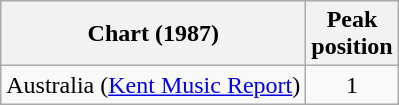<table class="wikitable">
<tr>
<th>Chart (1987)</th>
<th>Peak<br>position</th>
</tr>
<tr>
<td>Australia (<a href='#'>Kent Music Report</a>)</td>
<td style="text-align:center;">1</td>
</tr>
</table>
